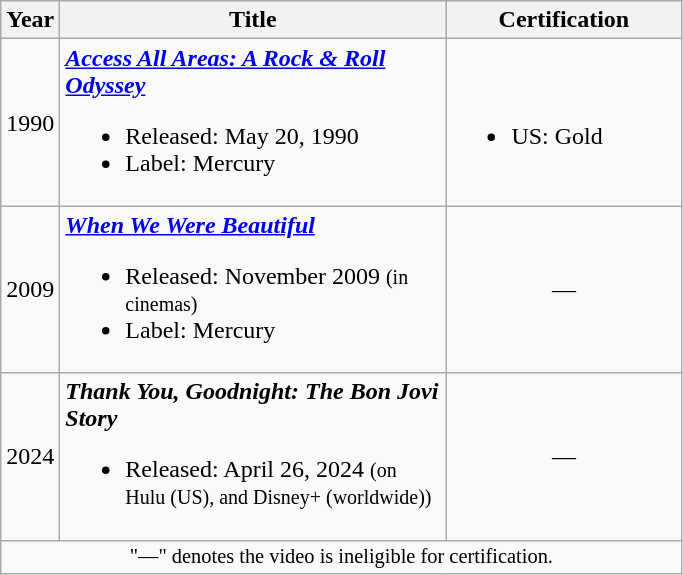<table class="wikitable" style="text-align:center;">
<tr>
<th>Year</th>
<th style="width:250px;">Title</th>
<th style="width:150px;">Certification</th>
</tr>
<tr>
<td style="text-align:center;">1990</td>
<td align=left><strong><em><a href='#'>Access All Areas: A Rock & Roll Odyssey</a></em></strong><br><ul><li>Released: May 20, 1990</li><li>Label: Mercury</li></ul></td>
<td align="left"><br><ul><li>US: Gold</li></ul></td>
</tr>
<tr>
<td style="text-align:center;">2009</td>
<td align=left><strong><em><a href='#'>When We Were Beautiful</a></em></strong><br><ul><li>Released: November 2009 <small>(in cinemas)</small></li><li>Label: Mercury</li></ul></td>
<td style="text-align:center;">—</td>
</tr>
<tr>
<td style="text-align:center;">2024</td>
<td align=left><strong><em>Thank You, Goodnight: The Bon Jovi Story</em></strong><br><ul><li>Released: April 26, 2024 <small>(on Hulu (US), and Disney+ (worldwide))</small></li></ul></td>
<td style="text-align:center;">—</td>
</tr>
<tr>
<td colspan="20" style="text-align:center; font-size:85%">"—" denotes the video is ineligible for certification.</td>
</tr>
</table>
